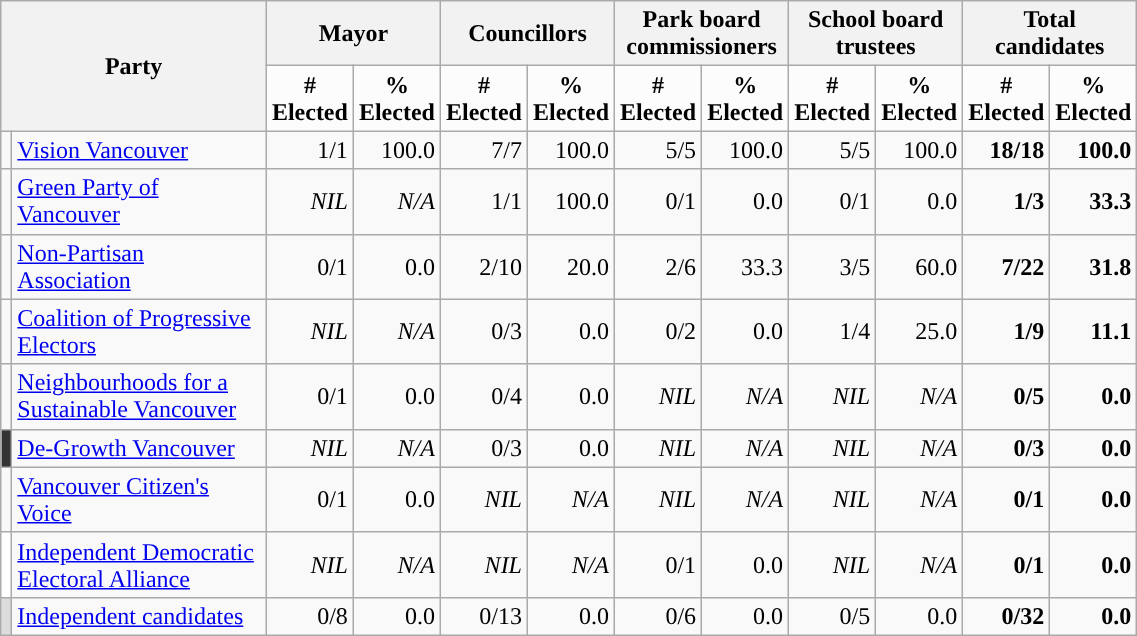<table class="wikitable" style="width: 60%">
<tr>
<th rowspan="2" colspan="2" style="width:30%;">Party</th>
<th colspan="2" style="width:10%;">Mayor</th>
<th colspan="2" style="width:10%;">Councillors</th>
<th colspan="2" style="width:10%;">Park board commissioners</th>
<th colspan="2" style="width:10%;">School board trustees</th>
<th colspan="2" style="width:10%;">Total candidates</th>
</tr>
<tr bgcolor=#fcfcfc>
<td style="text-align: center;"><strong># Elected</strong></td>
<td style="text-align: center;"><strong>% Elected</strong></td>
<td style="text-align: center;"><strong># Elected</strong></td>
<td style="text-align: center;"><strong>% Elected</strong></td>
<td style="text-align: center;"><strong># Elected</strong></td>
<td style="text-align: center;"><strong>% Elected</strong></td>
<td style="text-align: center;"><strong># Elected</strong></td>
<td style="text-align: center;"><strong>% Elected</strong></td>
<td style="text-align: center;"><strong># Elected</strong></td>
<td style="text-align: center;"><strong>% Elected</strong></td>
</tr>
<tr>
<td style="background:"></td>
<td><a href='#'>Vision Vancouver</a></td>
<td style="text-align: right;">1/1</td>
<td style="text-align: right;">100.0</td>
<td style="text-align: right;">7/7</td>
<td style="text-align: right;">100.0</td>
<td style="text-align: right;">5/5</td>
<td style="text-align: right;">100.0</td>
<td style="text-align: right;">5/5</td>
<td style="text-align: right;">100.0</td>
<td style="text-align: right;"><strong>18/18</strong></td>
<td style="text-align: right;"><strong>100.0</strong></td>
</tr>
<tr>
<td style="background:"></td>
<td><a href='#'>Green Party of Vancouver</a></td>
<td style="text-align: right;"><em>NIL</em></td>
<td style="text-align: right;"><em>N/A</em></td>
<td style="text-align: right;">1/1</td>
<td style="text-align: right;">100.0</td>
<td style="text-align: right;">0/1</td>
<td style="text-align: right;">0.0</td>
<td style="text-align: right;">0/1</td>
<td style="text-align: right;">0.0</td>
<td style="text-align: right;"><strong>1/3</strong></td>
<td style="text-align: right;"><strong>33.3</strong></td>
</tr>
<tr>
<td style="background:"></td>
<td><a href='#'>Non-Partisan Association</a></td>
<td style="text-align: right;">0/1</td>
<td style="text-align: right;">0.0</td>
<td style="text-align: right;">2/10</td>
<td style="text-align: right;">20.0</td>
<td style="text-align: right;">2/6</td>
<td style="text-align: right;">33.3</td>
<td style="text-align: right;">3/5</td>
<td style="text-align: right;">60.0</td>
<td style="text-align: right;"><strong>7/22</strong></td>
<td style="text-align: right;"><strong>31.8</strong></td>
</tr>
<tr>
<td style="background:"></td>
<td><a href='#'>Coalition of Progressive Electors</a></td>
<td style="text-align: right;"><em>NIL</em></td>
<td style="text-align: right;"><em>N/A</em></td>
<td style="text-align: right;">0/3</td>
<td style="text-align: right;">0.0</td>
<td style="text-align: right;">0/2</td>
<td style="text-align: right;">0.0</td>
<td style="text-align: right;">1/4</td>
<td style="text-align: right;">25.0</td>
<td style="text-align: right;"><strong>1/9</strong></td>
<td style="text-align: right;"><strong>11.1</strong></td>
</tr>
<tr>
<td style="background:"></td>
<td><a href='#'>Neighbourhoods for a Sustainable Vancouver</a></td>
<td style="text-align: right;">0/1</td>
<td style="text-align: right;">0.0</td>
<td style="text-align: right;">0/4</td>
<td style="text-align: right;">0.0</td>
<td style="text-align: right;"><em>NIL</em></td>
<td style="text-align: right;"><em>N/A</em></td>
<td style="text-align: right;"><em>NIL</em></td>
<td style="text-align: right;"><em>N/A</em></td>
<td style="text-align: right;"><strong>0/5</strong></td>
<td style="text-align: right;"><strong>0.0</strong></td>
</tr>
<tr>
<td style="background:#333333;"></td>
<td><a href='#'>De-Growth Vancouver</a></td>
<td style="text-align: right;"><em>NIL</em></td>
<td style="text-align: right;"><em>N/A</em></td>
<td style="text-align: right;">0/3</td>
<td style="text-align: right;">0.0</td>
<td style="text-align: right;"><em>NIL</em></td>
<td style="text-align: right;"><em>N/A</em></td>
<td style="text-align: right;"><em>NIL</em></td>
<td style="text-align: right;"><em>N/A</em></td>
<td style="text-align: right;"><strong>0/3</strong></td>
<td style="text-align: right;"><strong>0.0</strong></td>
</tr>
<tr>
<td style="background:"></td>
<td><a href='#'>Vancouver Citizen's Voice</a></td>
<td style="text-align: right;">0/1</td>
<td style="text-align: right;">0.0</td>
<td style="text-align: right;"><em>NIL</em></td>
<td style="text-align: right;"><em>N/A</em></td>
<td style="text-align: right;"><em>NIL</em></td>
<td style="text-align: right;"><em>N/A</em></td>
<td style="text-align: right;"><em>NIL</em></td>
<td style="text-align: right;"><em>N/A</em></td>
<td style="text-align: right;"><strong>0/1</strong></td>
<td style="text-align: right;"><strong>0.0</strong></td>
</tr>
<tr>
<td style="background:white;"></td>
<td><a href='#'>Independent Democratic Electoral Alliance</a></td>
<td style="text-align: right;"><em>NIL</em></td>
<td style="text-align: right;"><em>N/A</em></td>
<td style="text-align: right;"><em>NIL</em></td>
<td style="text-align: right;"><em>N/A</em></td>
<td style="text-align: right;">0/1</td>
<td style="text-align: right;">0.0</td>
<td style="text-align: right;"><em>NIL</em></td>
<td style="text-align: right;"><em>N/A</em></td>
<td style="text-align: right;"><strong>0/1</strong></td>
<td style="text-align: right;"><strong>0.0</strong></td>
</tr>
<tr>
<td style="background:gainsboro;"></td>
<td><a href='#'>Independent candidates</a></td>
<td style="text-align: right;">0/8</td>
<td style="text-align: right;">0.0</td>
<td style="text-align: right;">0/13</td>
<td style="text-align: right;">0.0</td>
<td style="text-align: right;">0/6</td>
<td style="text-align: right;">0.0</td>
<td style="text-align: right;">0/5</td>
<td style="text-align: right;">0.0</td>
<td style="text-align: right;"><strong>0/32</strong></td>
<td style="text-align: right;"><strong>0.0</strong></td>
</tr>
</table>
